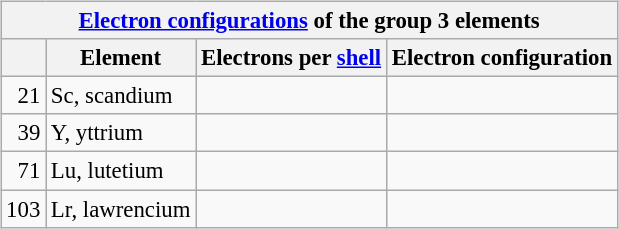<table class="wikitable" style="float:right; font-size:95%;white-space:nowrap;">
<tr>
<th colspan=4><a href='#'>Electron configurations</a> of the group 3 elements</th>
</tr>
<tr>
<th></th>
<th>Element</th>
<th>Electrons per <a href='#'>shell</a></th>
<th>Electron configuration</th>
</tr>
<tr>
<td style="text-align:right">21</td>
<td>Sc, scandium</td>
<td></td>
<td></td>
</tr>
<tr>
<td style="text-align:right">39</td>
<td>Y, yttrium</td>
<td></td>
<td></td>
</tr>
<tr>
<td style="text-align:right">71</td>
<td>Lu, lutetium</td>
<td></td>
<td></td>
</tr>
<tr>
<td style="text-align:right">103</td>
<td>Lr, lawrencium</td>
<td></td>
<td></td>
</tr>
</table>
